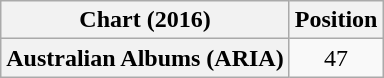<table class="wikitable plainrowheaders" style="text-align:center">
<tr>
<th scope="col">Chart (2016)</th>
<th scope="col">Position</th>
</tr>
<tr>
<th scope="row">Australian Albums (ARIA)</th>
<td>47</td>
</tr>
</table>
